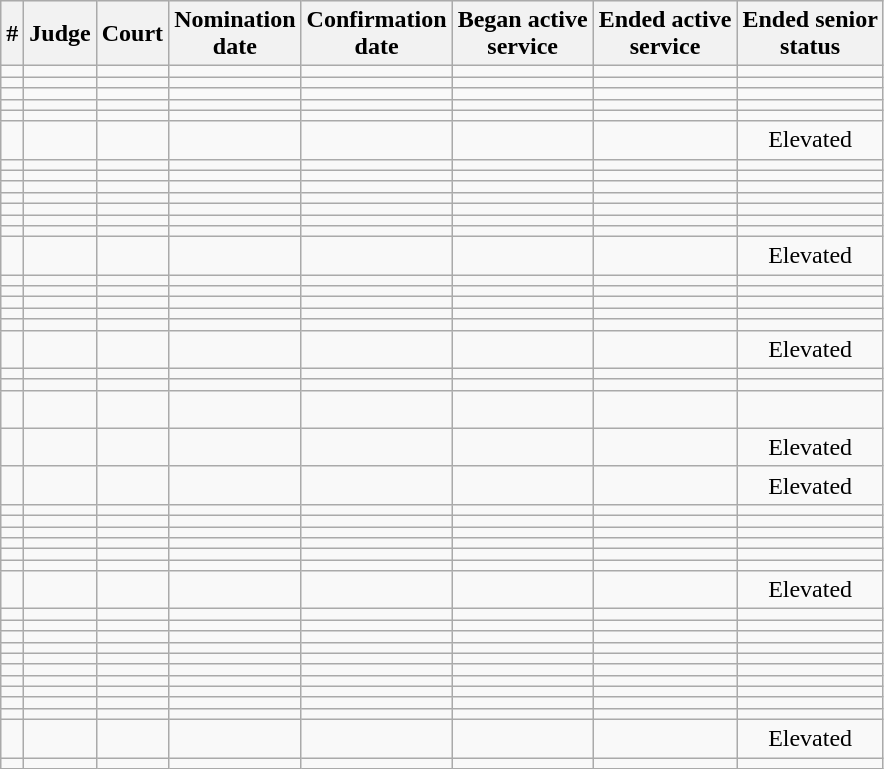<table class="sortable wikitable">
<tr bgcolor="#ececec">
<th>#</th>
<th>Judge</th>
<th>Court<br></th>
<th>Nomination<br>date</th>
<th>Confirmation<br>date</th>
<th>Began active<br>service</th>
<th>Ended active<br>service</th>
<th>Ended senior<br>status</th>
</tr>
<tr>
<td></td>
<td></td>
<td></td>
<td></td>
<td></td>
<td></td>
<td></td>
<td></td>
</tr>
<tr>
<td></td>
<td></td>
<td></td>
<td></td>
<td></td>
<td></td>
<td></td>
<td></td>
</tr>
<tr>
<td></td>
<td></td>
<td></td>
<td></td>
<td></td>
<td></td>
<td></td>
<td align="center"></td>
</tr>
<tr>
<td></td>
<td></td>
<td></td>
<td></td>
<td></td>
<td></td>
<td></td>
<td></td>
</tr>
<tr>
<td></td>
<td></td>
<td></td>
<td></td>
<td></td>
<td></td>
<td></td>
<td></td>
</tr>
<tr>
<td></td>
<td></td>
<td></td>
<td></td>
<td></td>
<td></td>
<td></td>
<td align="center">Elevated</td>
</tr>
<tr>
<td></td>
<td></td>
<td></td>
<td></td>
<td></td>
<td></td>
<td></td>
<td></td>
</tr>
<tr>
<td></td>
<td></td>
<td></td>
<td></td>
<td></td>
<td></td>
<td></td>
<td align="center"></td>
</tr>
<tr>
<td></td>
<td></td>
<td></td>
<td></td>
<td></td>
<td></td>
<td></td>
<td align="center"></td>
</tr>
<tr>
<td></td>
<td></td>
<td></td>
<td></td>
<td></td>
<td></td>
<td></td>
<td></td>
</tr>
<tr>
<td></td>
<td></td>
<td></td>
<td></td>
<td></td>
<td></td>
<td></td>
<td></td>
</tr>
<tr>
<td></td>
<td></td>
<td></td>
<td></td>
<td></td>
<td></td>
<td></td>
<td align="center"></td>
</tr>
<tr>
<td></td>
<td></td>
<td></td>
<td></td>
<td></td>
<td></td>
<td></td>
<td></td>
</tr>
<tr>
<td></td>
<td></td>
<td></td>
<td></td>
<td></td>
<td></td>
<td></td>
<td align="center">Elevated</td>
</tr>
<tr>
<td></td>
<td></td>
<td></td>
<td></td>
<td></td>
<td></td>
<td></td>
<td></td>
</tr>
<tr>
<td></td>
<td></td>
<td></td>
<td></td>
<td></td>
<td></td>
<td></td>
<td align="center"></td>
</tr>
<tr>
<td></td>
<td></td>
<td></td>
<td></td>
<td></td>
<td></td>
<td></td>
<td></td>
</tr>
<tr>
<td></td>
<td></td>
<td></td>
<td></td>
<td></td>
<td></td>
<td></td>
<td align="center"></td>
</tr>
<tr>
<td></td>
<td></td>
<td></td>
<td></td>
<td></td>
<td></td>
<td></td>
<td align="center"></td>
</tr>
<tr>
<td></td>
<td></td>
<td></td>
<td></td>
<td></td>
<td></td>
<td></td>
<td align="center">Elevated</td>
</tr>
<tr>
<td></td>
<td></td>
<td></td>
<td></td>
<td></td>
<td></td>
<td></td>
<td></td>
</tr>
<tr>
<td></td>
<td></td>
<td></td>
<td></td>
<td></td>
<td></td>
<td></td>
<td></td>
</tr>
<tr>
<td></td>
<td></td>
<td></td>
<td></td>
<td></td>
<td></td>
<td><br></td>
<td align="center"><br></td>
</tr>
<tr>
<td></td>
<td></td>
<td></td>
<td></td>
<td></td>
<td></td>
<td></td>
<td align="center">Elevated</td>
</tr>
<tr>
<td></td>
<td></td>
<td></td>
<td></td>
<td></td>
<td></td>
<td></td>
<td align="center">Elevated</td>
</tr>
<tr>
<td></td>
<td></td>
<td></td>
<td></td>
<td></td>
<td></td>
<td></td>
<td></td>
</tr>
<tr>
<td></td>
<td></td>
<td></td>
<td></td>
<td></td>
<td></td>
<td></td>
<td align="center"></td>
</tr>
<tr>
<td></td>
<td></td>
<td></td>
<td></td>
<td></td>
<td></td>
<td></td>
<td></td>
</tr>
<tr>
<td></td>
<td></td>
<td></td>
<td></td>
<td></td>
<td></td>
<td></td>
<td align="center"></td>
</tr>
<tr>
<td></td>
<td></td>
<td></td>
<td></td>
<td></td>
<td></td>
<td></td>
<td align="center"></td>
</tr>
<tr>
<td></td>
<td></td>
<td></td>
<td></td>
<td></td>
<td></td>
<td></td>
<td></td>
</tr>
<tr>
<td></td>
<td></td>
<td></td>
<td></td>
<td></td>
<td></td>
<td></td>
<td align="center">Elevated</td>
</tr>
<tr>
<td></td>
<td></td>
<td></td>
<td></td>
<td></td>
<td></td>
<td></td>
<td align="center"></td>
</tr>
<tr>
<td></td>
<td></td>
<td></td>
<td></td>
<td></td>
<td></td>
<td></td>
<td></td>
</tr>
<tr>
<td></td>
<td></td>
<td></td>
<td></td>
<td></td>
<td></td>
<td></td>
<td></td>
</tr>
<tr>
<td></td>
<td></td>
<td></td>
<td></td>
<td></td>
<td></td>
<td></td>
<td></td>
</tr>
<tr>
<td></td>
<td></td>
<td></td>
<td></td>
<td></td>
<td></td>
<td></td>
<td></td>
</tr>
<tr>
<td></td>
<td></td>
<td></td>
<td></td>
<td></td>
<td></td>
<td></td>
<td align="center"></td>
</tr>
<tr>
<td></td>
<td></td>
<td></td>
<td></td>
<td></td>
<td></td>
<td></td>
<td></td>
</tr>
<tr>
<td></td>
<td></td>
<td></td>
<td></td>
<td></td>
<td></td>
<td></td>
<td align="center"></td>
</tr>
<tr>
<td></td>
<td></td>
<td></td>
<td></td>
<td></td>
<td></td>
<td></td>
<td></td>
</tr>
<tr>
<td></td>
<td></td>
<td></td>
<td></td>
<td></td>
<td></td>
<td></td>
<td></td>
</tr>
<tr>
<td></td>
<td></td>
<td></td>
<td></td>
<td></td>
<td></td>
<td></td>
<td align="center">Elevated</td>
</tr>
<tr>
<td></td>
<td></td>
<td></td>
<td></td>
<td align="center"></td>
<td></td>
<td></td>
<td align="center"></td>
</tr>
</table>
